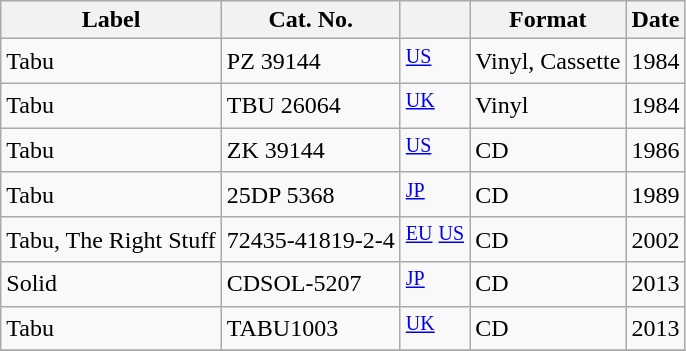<table class="wikitable">
<tr>
<th>Label</th>
<th>Cat. No.</th>
<th></th>
<th>Format</th>
<th>Date</th>
</tr>
<tr>
<td>Tabu</td>
<td>PZ 39144</td>
<td><sup><a href='#'>US</a></sup></td>
<td>Vinyl, Cassette</td>
<td>1984</td>
</tr>
<tr>
<td>Tabu</td>
<td>TBU 26064</td>
<td><sup><a href='#'>UK</a></sup></td>
<td>Vinyl</td>
<td>1984</td>
</tr>
<tr>
<td>Tabu</td>
<td>ZK 39144</td>
<td><sup><a href='#'>US</a></sup></td>
<td>CD</td>
<td>1986</td>
</tr>
<tr>
<td>Tabu</td>
<td>25DP 5368</td>
<td><sup><a href='#'>JP</a></sup></td>
<td>CD</td>
<td>1989</td>
</tr>
<tr>
<td>Tabu, The Right Stuff</td>
<td>72435-41819-2-4</td>
<td><sup><a href='#'>EU</a></sup> <sup><a href='#'>US</a></sup></td>
<td>CD</td>
<td>2002</td>
</tr>
<tr>
<td>Solid</td>
<td>CDSOL-5207</td>
<td><sup><a href='#'>JP</a></sup></td>
<td>CD</td>
<td>2013</td>
</tr>
<tr>
<td>Tabu</td>
<td>TABU1003</td>
<td><sup><a href='#'>UK</a></sup></td>
<td>CD</td>
<td>2013</td>
</tr>
<tr>
</tr>
</table>
